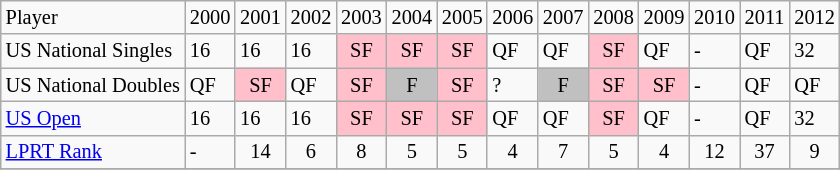<table class="wikitable" style="font-size:85%;" align=center>
<tr>
<td>Player</td>
<td>2000</td>
<td>2001</td>
<td>2002</td>
<td>2003</td>
<td>2004</td>
<td>2005</td>
<td>2006</td>
<td>2007</td>
<td>2008</td>
<td>2009</td>
<td>2010</td>
<td>2011</td>
<td>2012</td>
</tr>
<tr>
<td align="left">US National Singles</td>
<td>16</td>
<td>16</td>
<td>16</td>
<td bgcolor=pink align=center>SF</td>
<td bgcolor=pink align=center>SF</td>
<td bgcolor=pink align=center>SF</td>
<td>QF</td>
<td>QF</td>
<td bgcolor=pink align=center>SF</td>
<td>QF</td>
<td>-</td>
<td>QF</td>
<td>32</td>
</tr>
<tr>
<td align="left">US National Doubles</td>
<td>QF</td>
<td bgcolor=pink align=center>SF</td>
<td>QF</td>
<td bgcolor=pink align=center>SF</td>
<td bgcolor=silver align=center>F</td>
<td bgcolor=pink align=center>SF</td>
<td>?</td>
<td bgcolor=silver align=center>F</td>
<td bgcolor=pink align=center>SF</td>
<td bgcolor=pink align=center>SF</td>
<td>-</td>
<td>QF</td>
<td>QF</td>
</tr>
<tr>
<td align="left"><a href='#'>US Open</a></td>
<td>16</td>
<td>16</td>
<td>16</td>
<td bgcolor=pink align=center>SF</td>
<td bgcolor=pink align=center>SF</td>
<td bgcolor=pink align=center>SF</td>
<td>QF</td>
<td>QF</td>
<td bgcolor=pink align=center>SF</td>
<td>QF</td>
<td>-</td>
<td>QF</td>
<td>32</td>
</tr>
<tr>
<td align="left"><a href='#'>LPRT Rank</a></td>
<td>-</td>
<td align=center>14</td>
<td align=center>6</td>
<td align=center>8</td>
<td align=center>5</td>
<td align=center>5</td>
<td align=center>4</td>
<td align=center>7</td>
<td align=center>5</td>
<td align=center>4</td>
<td align=center>12</td>
<td align=center>37</td>
<td align=center>9</td>
</tr>
<tr>
</tr>
</table>
